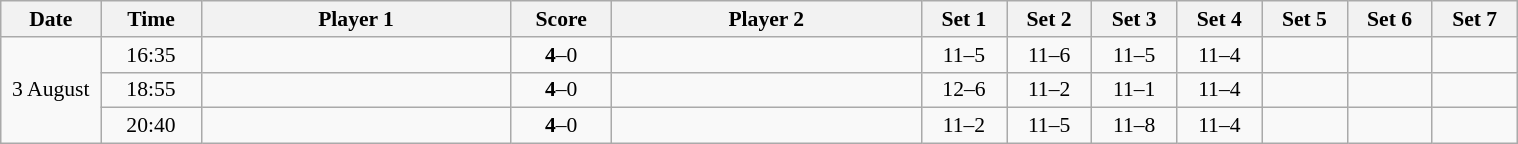<table class="wikitable" style="text-align: center; font-size:90% ">
<tr>
<th width="60">Date</th>
<th width="60">Time</th>
<th align="right" width="200">Player 1</th>
<th width="60">Score</th>
<th align="left" width="200">Player 2</th>
<th width="50">Set 1</th>
<th width="50">Set 2</th>
<th width="50">Set 3</th>
<th width="50">Set 4</th>
<th width="50">Set 5</th>
<th width="50">Set 6</th>
<th width="50">Set 7</th>
</tr>
<tr>
<td rowspan=3>3 August</td>
<td>16:35</td>
<td align=left><strong></strong></td>
<td align=center><strong>4</strong>–0</td>
<td align=left></td>
<td>11–5</td>
<td>11–6</td>
<td>11–5</td>
<td>11–4</td>
<td></td>
<td></td>
<td></td>
</tr>
<tr>
<td>18:55</td>
<td align=left><strong></strong></td>
<td align=center><strong>4</strong>–0</td>
<td align=left></td>
<td>12–6</td>
<td>11–2</td>
<td>11–1</td>
<td>11–4</td>
<td></td>
<td></td>
<td></td>
</tr>
<tr>
<td>20:40</td>
<td align=left><strong></strong></td>
<td align=center><strong>4</strong>–0</td>
<td align=left></td>
<td>11–2</td>
<td>11–5</td>
<td>11–8</td>
<td>11–4</td>
<td></td>
<td></td>
<td></td>
</tr>
</table>
